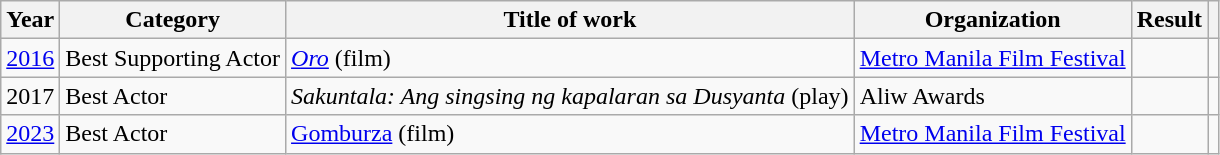<table class="wikitable">
<tr>
<th>Year</th>
<th>Category</th>
<th>Title of work</th>
<th>Organization</th>
<th>Result</th>
<th></th>
</tr>
<tr>
<td><a href='#'>2016</a></td>
<td>Best Supporting Actor</td>
<td><em><a href='#'>Oro</a></em> (film)</td>
<td><a href='#'>Metro Manila Film Festival</a></td>
<td></td>
<td></td>
</tr>
<tr>
<td>2017</td>
<td>Best Actor</td>
<td><em>Sakuntala: Ang singsing ng kapalaran sa Dusyanta</em> (play)</td>
<td>Aliw Awards</td>
<td></td>
<td></td>
</tr>
<tr>
<td><a href='#'>2023</a></td>
<td>Best Actor</td>
<td><a href='#'>Gomburza</a> (film)</td>
<td><a href='#'>Metro Manila Film Festival</a></td>
<td></td>
<td></td>
</tr>
</table>
